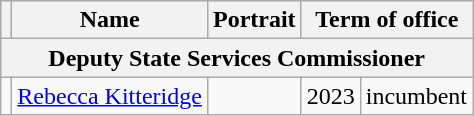<table class="wikitable">
<tr>
<th></th>
<th>Name</th>
<th>Portrait</th>
<th colspan=2>Term of office</th>
</tr>
<tr>
<th colspan=5>Deputy State Services Commissioner</th>
</tr>
<tr>
<td align="center"></td>
<td><a href='#'>Rebecca Kitteridge</a></td>
<td></td>
<td>2023</td>
<td align="center">incumbent</td>
</tr>
</table>
